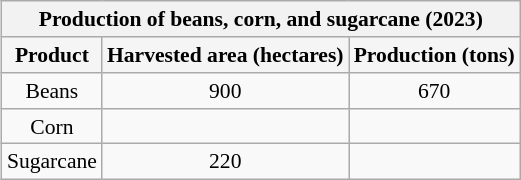<table class="wikitable" style="font-size: 90%; float:right; margin:1em; border-collapse:border; text-align:center;">
<tr>
<th colspan="3" class= style="background:#b8860b; text-align:right; font-size:larger; color:indigo;"><strong>Production of beans, corn, and sugarcane (2023)</strong></th>
</tr>
<tr style="background:#f5f5f5;">
<td><strong>Product</strong></td>
<td><strong>Harvested area (hectares)</strong></td>
<td><strong>Production (tons)</strong></td>
</tr>
<tr>
<td>Beans</td>
<td>900</td>
<td>670</td>
</tr>
<tr>
<td>Corn</td>
<td></td>
<td></td>
</tr>
<tr>
<td>Sugarcane</td>
<td>220</td>
<td></td>
</tr>
</table>
